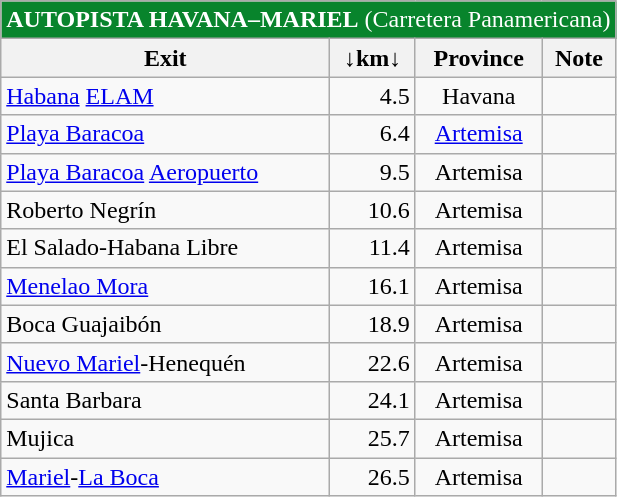<table class="wikitable">
<tr align="center" bgcolor="08842C" style="color: white;font-size:100%;">
<td colspan="6"><strong>AUTOPISTA HAVANA–MARIEL</strong> (Carretera Panamericana)</td>
</tr>
<tr>
<th><strong>Exit</strong></th>
<th align="center"><strong>↓km↓</strong></th>
<th align="center"><strong>Province</strong></th>
<th align="center"><strong>Note</strong></th>
</tr>
<tr>
<td> <a href='#'>Habana</a> <a href='#'>ELAM</a></td>
<td align="right">4.5</td>
<td align="center">Havana</td>
<td> </td>
</tr>
<tr>
<td>  <a href='#'>Playa Baracoa</a><br></td>
<td align="right">6.4</td>
<td align="center"><a href='#'>Artemisa</a></td>
<td> </td>
</tr>
<tr>
<td>  <a href='#'>Playa Baracoa</a> <a href='#'>Aeropuerto</a></td>
<td align="right">9.5</td>
<td align="center">Artemisa</td>
<td> </td>
</tr>
<tr>
<td> Roberto Negrín</td>
<td align="right">10.6</td>
<td align="center">Artemisa</td>
<td> </td>
</tr>
<tr>
<td>  El Salado-Habana Libre<br></td>
<td align="right">11.4</td>
<td align="center">Artemisa</td>
<td> </td>
</tr>
<tr>
<td> <a href='#'>Menelao Mora</a></td>
<td align="right">16.1</td>
<td align="center">Artemisa</td>
<td> </td>
</tr>
<tr>
<td> Boca Guajaibón</td>
<td align="right">18.9</td>
<td align="center">Artemisa</td>
<td> </td>
</tr>
<tr>
<td> <a href='#'>Nuevo Mariel</a>-Henequén</td>
<td align="right">22.6</td>
<td align="center">Artemisa</td>
<td> </td>
</tr>
<tr>
<td> Santa Barbara</td>
<td align="right">24.1</td>
<td align="center">Artemisa</td>
<td> </td>
</tr>
<tr>
<td> Mujica</td>
<td align="right">25.7</td>
<td align="center">Artemisa</td>
<td> </td>
</tr>
<tr>
<td> <a href='#'>Mariel</a>-<a href='#'>La Boca</a><br></td>
<td align="right">26.5</td>
<td align="center">Artemisa</td>
<td> </td>
</tr>
</table>
